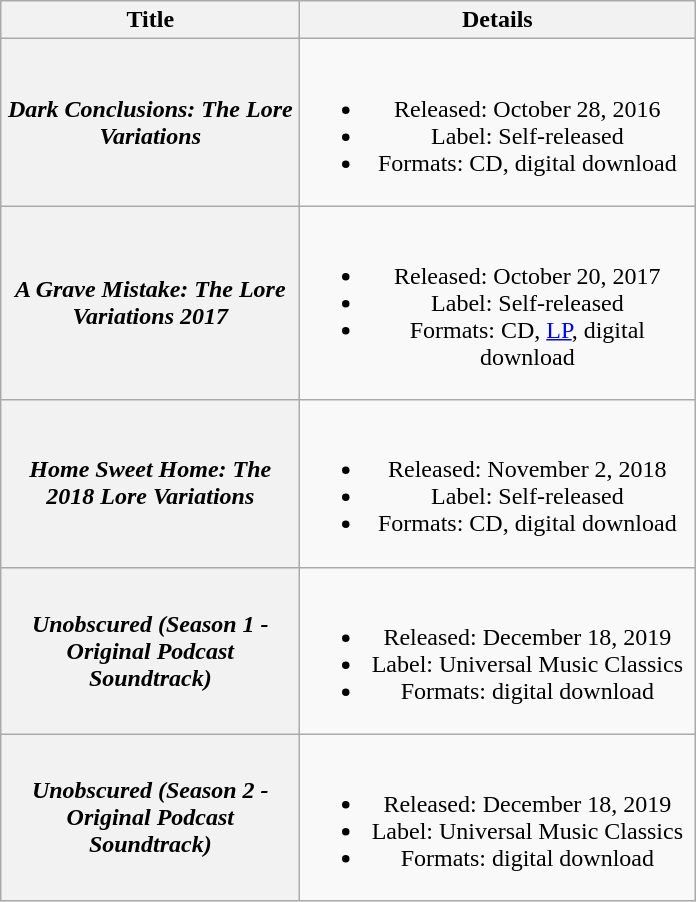<table class="wikitable plainrowheaders" style="text-align:center;">
<tr>
<th scope="col" style="width:12em;">Title</th>
<th scope="col" style="width:16em;">Details</th>
</tr>
<tr>
<th scope="row"><em>Dark Conclusions: The Lore Variations</em></th>
<td><br><ul><li>Released: October 28, 2016</li><li>Label: Self-released</li><li>Formats: CD, digital download</li></ul></td>
</tr>
<tr>
<th scope="row"><em>A Grave Mistake: The Lore Variations 2017</em></th>
<td><br><ul><li>Released: October 20, 2017</li><li>Label: Self-released</li><li>Formats: CD, <a href='#'>LP</a>, digital download</li></ul></td>
</tr>
<tr>
<th scope="row"><em>Home Sweet Home: The 2018 Lore Variations</em></th>
<td><br><ul><li>Released: November 2, 2018</li><li>Label: Self-released</li><li>Formats: CD, digital download</li></ul></td>
</tr>
<tr>
<th scope="row"><em>Unobscured (Season 1 - Original Podcast Soundtrack)</em></th>
<td><br><ul><li>Released: December 18, 2019</li><li>Label: Universal Music Classics</li><li>Formats: digital download</li></ul></td>
</tr>
<tr>
<th scope="row"><em>Unobscured (Season 2 - Original Podcast Soundtrack)</em></th>
<td><br><ul><li>Released: December 18, 2019</li><li>Label: Universal Music Classics</li><li>Formats: digital download</li></ul></td>
</tr>
</table>
